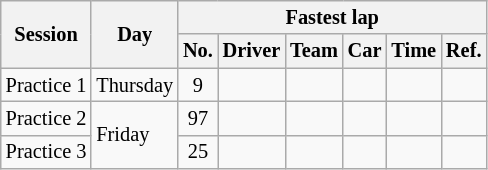<table class="wikitable" style="font-size: 85%">
<tr>
<th rowspan="2">Session</th>
<th rowspan="2">Day</th>
<th colspan="6">Fastest lap</th>
</tr>
<tr>
<th>No.</th>
<th>Driver</th>
<th>Team</th>
<th>Car</th>
<th>Time</th>
<th>Ref.</th>
</tr>
<tr>
<td nowrap>Practice 1</td>
<td>Thursday</td>
<td align="center">9</td>
<td></td>
<td></td>
<td></td>
<td></td>
<td align="center"></td>
</tr>
<tr>
<td nowrap>Practice 2</td>
<td rowspan=2>Friday</td>
<td align="center">97</td>
<td></td>
<td></td>
<td></td>
<td></td>
<td align="center"></td>
</tr>
<tr>
<td nowrap>Practice 3</td>
<td align="center">25</td>
<td></td>
<td></td>
<td></td>
<td></td>
<td align="center"></td>
</tr>
</table>
